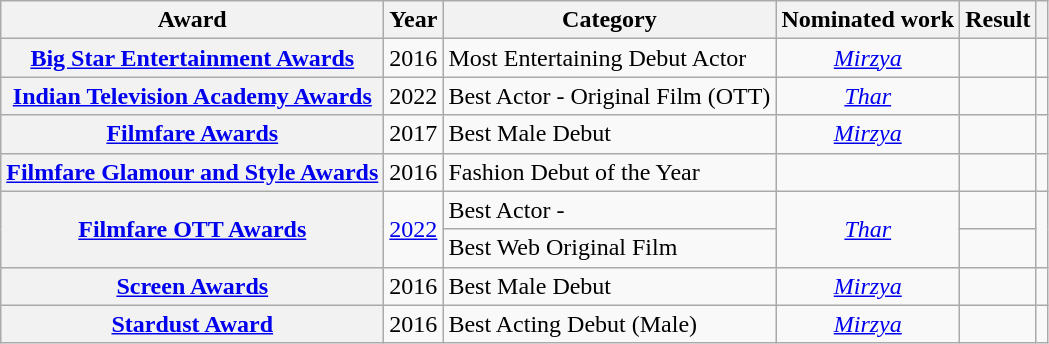<table class="wikitable sortable plainrowheaders ">
<tr>
<th>Award</th>
<th>Year</th>
<th>Category</th>
<th>Nominated work</th>
<th>Result</th>
<th></th>
</tr>
<tr>
<th scope="row"><a href='#'>Big Star Entertainment Awards</a></th>
<td style="text-align:center;">2016</td>
<td>Most Entertaining Debut Actor</td>
<td style="text-align:center;"><em><a href='#'>Mirzya</a></em></td>
<td></td>
<td style="text-align:center;"></td>
</tr>
<tr>
<th scope="row"><a href='#'>Indian Television Academy Awards</a></th>
<td style="text-align:center;">2022</td>
<td>Best Actor - Original Film (OTT)</td>
<td style="text-align:center;"><em><a href='#'>Thar</a></em></td>
<td></td>
<td style="text-align:center;"></td>
</tr>
<tr>
<th scope="row"><a href='#'>Filmfare Awards</a></th>
<td style="text-align:center;">2017</td>
<td>Best Male Debut</td>
<td style="text-align:center;"><em><a href='#'>Mirzya</a></em></td>
<td></td>
<td style="text-align:center;"></td>
</tr>
<tr>
<th scope="row"><a href='#'>Filmfare Glamour and Style Awards</a></th>
<td style="text-align:center;">2016</td>
<td>Fashion Debut of the Year</td>
<td></td>
<td></td>
<td style="text-align:center;"></td>
</tr>
<tr>
<th scope="row" rowspan=2><a href='#'>Filmfare OTT Awards</a></th>
<td style="text-align:center;" rowspan=2><a href='#'>2022</a></td>
<td>Best Actor - </td>
<td rowspan=2 style="text-align:center;"><em><a href='#'>Thar</a></em></td>
<td></td>
<td Rowspan=2 style="text-align:center;"></td>
</tr>
<tr>
<td>Best Web Original Film</td>
<td></td>
</tr>
<tr>
<th scope="row"><a href='#'>Screen Awards</a></th>
<td style="text-align:center;">2016</td>
<td>Best Male Debut</td>
<td style="text-align:center;"><em><a href='#'>Mirzya</a></em></td>
<td></td>
<td style="text-align:center;"></td>
</tr>
<tr>
<th scope="row"><a href='#'>Stardust Award</a></th>
<td style="text-align:center;">2016</td>
<td>Best Acting Debut (Male)</td>
<td style="text-align:center;"><em><a href='#'>Mirzya</a></em></td>
<td></td>
<td style="text-align:center;"></td>
</tr>
</table>
